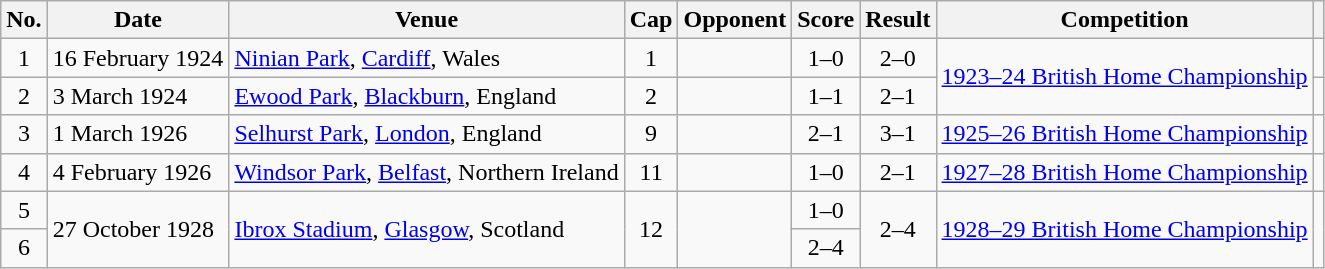<table class="wikitable sortable">
<tr>
<th scope="col">No.</th>
<th scope="col">Date</th>
<th scope="col">Venue</th>
<th scope="col">Cap</th>
<th scope="col">Opponent</th>
<th scope="col">Score</th>
<th scope="col">Result</th>
<th scope="col">Competition</th>
<th scope="col" class="unsortable"></th>
</tr>
<tr>
<td style="text-align: center;">1</td>
<td>16 February 1924</td>
<td><a href='#'>Ninian Park</a>, <a href='#'>Cardiff</a>, Wales</td>
<td style="text-align: center;">1</td>
<td></td>
<td style="text-align: center;">1–0</td>
<td style="text-align: center;">2–0</td>
<td rowspan="2"><a href='#'>1923–24 British Home Championship</a></td>
<td style="text-align: center;"></td>
</tr>
<tr>
<td style="text-align: center;">2</td>
<td>3 March 1924</td>
<td><a href='#'>Ewood Park</a>, <a href='#'>Blackburn</a>, England</td>
<td style="text-align: center;">2</td>
<td></td>
<td style="text-align: center;">1–1</td>
<td style="text-align: center;">2–1</td>
<td style="text-align: center;"></td>
</tr>
<tr>
<td style="text-align: center;">3</td>
<td>1 March 1926</td>
<td><a href='#'>Selhurst Park</a>, <a href='#'>London</a>, England</td>
<td style="text-align: center;">9</td>
<td></td>
<td style="text-align: center;">2–1</td>
<td style="text-align: center;">3–1</td>
<td><a href='#'>1925–26 British Home Championship</a></td>
<td style="text-align: center;"></td>
</tr>
<tr>
<td style="text-align: center;">4</td>
<td>4 February 1926</td>
<td><a href='#'>Windsor Park</a>, <a href='#'>Belfast</a>, Northern Ireland</td>
<td style="text-align: center;">11</td>
<td></td>
<td style="text-align: center;">1–0</td>
<td style="text-align: center;">2–1</td>
<td><a href='#'>1927–28 British Home Championship</a></td>
<td style="text-align: center;"></td>
</tr>
<tr>
<td style="text-align: center;">5</td>
<td rowspan="2">27 October 1928</td>
<td rowspan="2"><a href='#'>Ibrox Stadium</a>, <a href='#'>Glasgow</a>, Scotland</td>
<td rowspan="2" style="text-align: center;">12</td>
<td rowspan="2"></td>
<td style="text-align: center;">1–0</td>
<td rowspan="2" style="text-align: center;">2–4</td>
<td rowspan="2"><a href='#'>1928–29 British Home Championship</a></td>
<td rowspan="2" style="text-align: center;"></td>
</tr>
<tr>
<td style="text-align: center;">6</td>
<td style="text-align: center;">2–4</td>
</tr>
</table>
